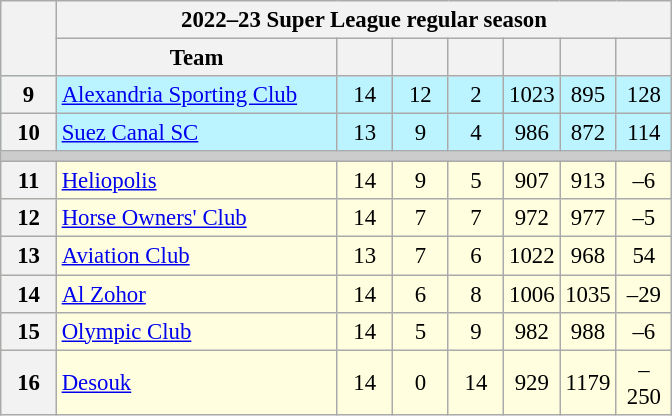<table class="wikitable" style="font-size:95%; text-align:center">
<tr>
<th rowspan="2" width="30px"></th>
<th colspan="7" style="text-align:center"><strong>2022–23 Super League regular season</strong></th>
</tr>
<tr>
<th width="180px">Team</th>
<th width="30px"></th>
<th width="30px"></th>
<th width="30px"></th>
<th width="30px"></th>
<th width="30px"></th>
<th width="30px"></th>
</tr>
<tr bgcolor="#BBF3FF">
<th>9</th>
<td style="text-align:left;"><a href='#'>Alexandria Sporting Club</a></td>
<td>14</td>
<td>12</td>
<td>2</td>
<td>1023</td>
<td>895</td>
<td>128</td>
</tr>
<tr bgcolor="#BBF3FF">
<th>10</th>
<td style="text-align:left;"><a href='#'>Suez Canal SC</a></td>
<td>13</td>
<td>9</td>
<td>4</td>
<td>986</td>
<td>872</td>
<td>114</td>
</tr>
<tr style="background-color:#CCCCCC">
<td colspan="8"></td>
</tr>
<tr bgcolor="#FFFFE0">
<th>11</th>
<td style="text-align:left;"><a href='#'>Heliopolis</a></td>
<td>14</td>
<td>9</td>
<td>5</td>
<td>907</td>
<td>913</td>
<td>–6</td>
</tr>
<tr bgcolor="#FFFFE0">
<th>12</th>
<td style="text-align:left;"><a href='#'>Horse Owners' Club</a></td>
<td>14</td>
<td>7</td>
<td>7</td>
<td>972</td>
<td>977</td>
<td>–5</td>
</tr>
<tr bgcolor="#FFFFE0">
<th>13</th>
<td style="text-align:left;"><a href='#'>Aviation Club</a></td>
<td>13</td>
<td>7</td>
<td>6</td>
<td>1022</td>
<td>968</td>
<td>54</td>
</tr>
<tr bgcolor="#FFFFE0">
<th>14</th>
<td style="text-align:left;"><a href='#'>Al Zohor</a></td>
<td>14</td>
<td>6</td>
<td>8</td>
<td>1006</td>
<td>1035</td>
<td>–29</td>
</tr>
<tr bgcolor="#FFFFE0">
<th>15</th>
<td style="text-align:left;"><a href='#'>Olympic Club</a></td>
<td>14</td>
<td>5</td>
<td>9</td>
<td>982</td>
<td>988</td>
<td>–6</td>
</tr>
<tr bgcolor="#FFFFE0">
<th>16</th>
<td style="text-align:left;"><a href='#'>Desouk</a></td>
<td>14</td>
<td>0</td>
<td>14</td>
<td>929</td>
<td>1179</td>
<td>–250</td>
</tr>
</table>
